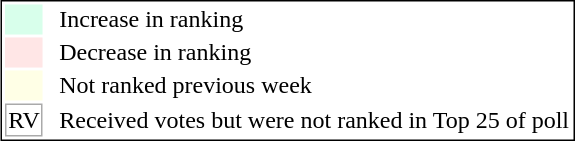<table style="border:1px solid black;" align=right>
<tr>
<td style="background:#D8FFEB; width:20px;"></td>
<td> </td>
<td>Increase in ranking</td>
</tr>
<tr>
<td style="background:#FFE6E6; width:20px;"></td>
<td> </td>
<td>Decrease in ranking</td>
</tr>
<tr>
<td style="background:#FFFFE6; width:20px;"></td>
<td> </td>
<td>Not ranked previous week</td>
</tr>
<tr>
<td align=center style="width:20px; border:1px solid #aaaaaa; background:white;">RV</td>
<td> </td>
<td>Received votes but were not ranked in Top 25 of poll</td>
</tr>
</table>
